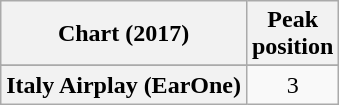<table class="wikitable sortable plainrowheaders" style="text-align:center;">
<tr>
<th scope="col">Chart (2017)</th>
<th scope="col">Peak<br>position</th>
</tr>
<tr>
</tr>
<tr>
<th scope="row">Italy Airplay (EarOne)</th>
<td>3</td>
</tr>
</table>
